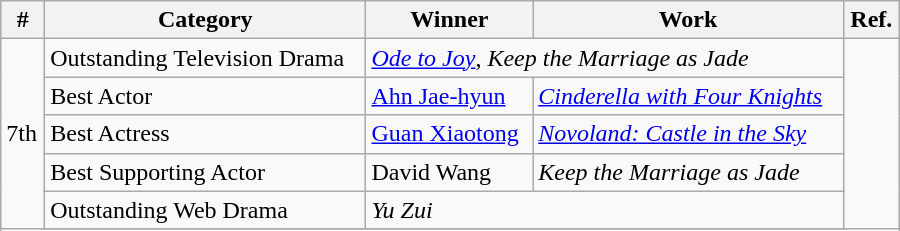<table class="wikitable" style="width:600px">
<tr>
<th>#</th>
<th>Category</th>
<th>Winner</th>
<th>Work</th>
<th>Ref.</th>
</tr>
<tr>
<td rowspan=6>7th</td>
<td>Outstanding Television Drama</td>
<td colspan=2><em><a href='#'>Ode to Joy</a></em>, <em>Keep the Marriage as Jade</em></td>
<td rowspan=7></td>
</tr>
<tr>
<td>Best Actor</td>
<td><a href='#'>Ahn Jae-hyun</a></td>
<td><em><a href='#'>Cinderella with Four Knights</a></em></td>
</tr>
<tr>
<td>Best Actress</td>
<td><a href='#'>Guan Xiaotong</a></td>
<td><em><a href='#'>Novoland: Castle in the Sky</a></em></td>
</tr>
<tr>
<td>Best Supporting Actor</td>
<td>David Wang</td>
<td><em>Keep the Marriage as Jade</em></td>
</tr>
<tr>
<td>Outstanding Web Drama</td>
<td colspan=2><em>Yu Zui</em></td>
</tr>
<tr>
</tr>
</table>
